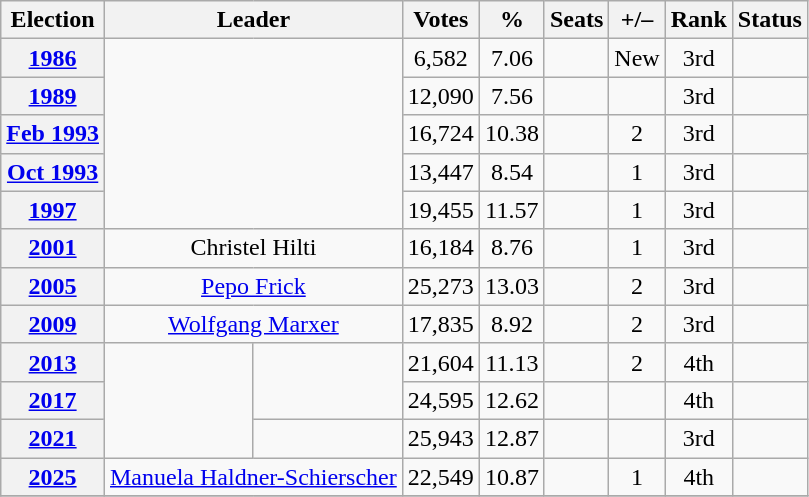<table class=wikitable style=text-align:center>
<tr>
<th>Election</th>
<th colspan=2>Leader</th>
<th>Votes</th>
<th>%</th>
<th>Seats</th>
<th>+/–</th>
<th>Rank</th>
<th>Status</th>
</tr>
<tr>
<th><a href='#'>1986</a></th>
<td rowspan=5 colspan=2></td>
<td>6,582</td>
<td>7.06</td>
<td></td>
<td>New</td>
<td> 3rd</td>
<td></td>
</tr>
<tr>
<th><a href='#'>1989</a></th>
<td>12,090</td>
<td>7.56</td>
<td></td>
<td></td>
<td> 3rd</td>
<td></td>
</tr>
<tr>
<th><a href='#'>Feb 1993</a></th>
<td>16,724</td>
<td>10.38</td>
<td></td>
<td> 2</td>
<td> 3rd</td>
<td></td>
</tr>
<tr>
<th><a href='#'>Oct 1993</a></th>
<td>13,447</td>
<td>8.54</td>
<td></td>
<td> 1</td>
<td> 3rd</td>
<td></td>
</tr>
<tr>
<th><a href='#'>1997</a></th>
<td>19,455</td>
<td>11.57</td>
<td></td>
<td> 1</td>
<td> 3rd</td>
<td></td>
</tr>
<tr>
<th><a href='#'>2001</a></th>
<td rowspan=1 colspan=2>Christel Hilti</td>
<td>16,184</td>
<td>8.76</td>
<td></td>
<td> 1</td>
<td> 3rd</td>
<td></td>
</tr>
<tr>
<th><a href='#'>2005</a></th>
<td rowspan=1 colspan=2><a href='#'>Pepo Frick</a></td>
<td>25,273</td>
<td>13.03</td>
<td></td>
<td> 2</td>
<td> 3rd</td>
<td></td>
</tr>
<tr>
<th><a href='#'>2009</a></th>
<td rowspan=1 colspan=2><a href='#'>Wolfgang Marxer</a></td>
<td>17,835</td>
<td>8.92</td>
<td></td>
<td> 2</td>
<td> 3rd</td>
<td></td>
</tr>
<tr>
<th><a href='#'>2013</a></th>
<td rowspan=3></td>
<td rowspan=2></td>
<td>21,604</td>
<td>11.13</td>
<td></td>
<td> 2</td>
<td> 4th</td>
<td></td>
</tr>
<tr>
<th><a href='#'>2017</a></th>
<td>24,595</td>
<td>12.62</td>
<td></td>
<td></td>
<td> 4th</td>
<td></td>
</tr>
<tr>
<th><a href='#'>2021</a></th>
<td></td>
<td>25,943</td>
<td>12.87</td>
<td></td>
<td></td>
<td> 3rd</td>
<td></td>
</tr>
<tr>
<th><a href='#'>2025</a></th>
<td colspan=2><a href='#'>Manuela Haldner-Schierscher</a></td>
<td>22,549</td>
<td>10.87</td>
<td></td>
<td> 1</td>
<td> 4th</td>
<td></td>
</tr>
<tr>
</tr>
</table>
